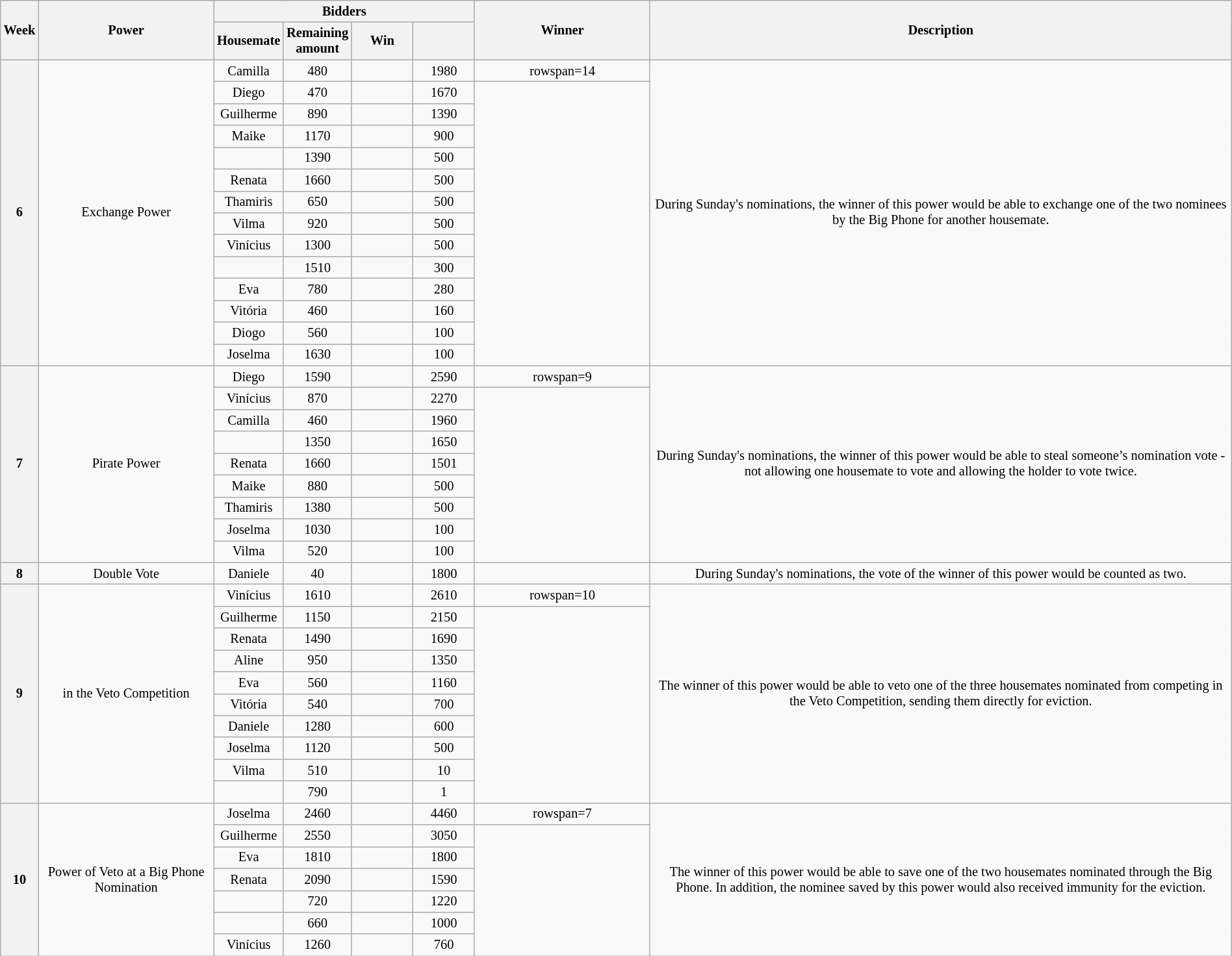<table class="wikitable" style="text-align:center; font-size:85%; width:100%;">
<tr>
<th width="03.00%" rowspan=2>Week</th>
<th width="14.25%" rowspan=2>Power</th>
<th width="14.25%" colspan=4>Bidders</th>
<th width="14.25%" rowspan=2>Winner</th>
<th rowspan=2>Description</th>
</tr>
<tr>
<th width="05.00%">Housemate</th>
<th width="05.00%">Remaining amount</th>
<th width="05.00%"> Win</th>
<th width="05.00%"></th>
</tr>
<tr>
<th rowspan=14>6</th>
<td rowspan=14>Exchange Power</td>
<td>Camilla</td>
<td>480</td>
<td></td>
<td>1980</td>
<td>rowspan=14 </td>
<td rowspan=14>During Sunday's nominations, the winner of this power would be able to exchange one of the two nominees by the Big Phone for another housemate.</td>
</tr>
<tr>
<td>Diego</td>
<td>470</td>
<td></td>
<td>1670</td>
</tr>
<tr>
<td>Guilherme</td>
<td>890</td>
<td></td>
<td>1390</td>
</tr>
<tr>
<td>Maike</td>
<td>1170</td>
<td></td>
<td>900</td>
</tr>
<tr>
<td></td>
<td>1390</td>
<td></td>
<td>500</td>
</tr>
<tr>
<td>Renata</td>
<td>1660</td>
<td></td>
<td>500</td>
</tr>
<tr>
<td>Thamiris</td>
<td>650</td>
<td></td>
<td>500</td>
</tr>
<tr>
<td>Vilma</td>
<td>920</td>
<td></td>
<td>500</td>
</tr>
<tr>
<td>Vinícius</td>
<td>1300</td>
<td></td>
<td>500</td>
</tr>
<tr>
<td></td>
<td>1510</td>
<td></td>
<td>300</td>
</tr>
<tr>
<td>Eva</td>
<td>780</td>
<td></td>
<td>280</td>
</tr>
<tr>
<td>Vitória</td>
<td>460</td>
<td></td>
<td>160</td>
</tr>
<tr>
<td>Diogo</td>
<td>560</td>
<td></td>
<td>100</td>
</tr>
<tr>
<td>Joselma</td>
<td>1630</td>
<td></td>
<td>100</td>
</tr>
<tr>
<th rowspan=9>7</th>
<td rowspan=9>Pirate Power</td>
<td>Diego</td>
<td>1590</td>
<td></td>
<td>2590</td>
<td>rowspan=9 </td>
<td rowspan=9>During Sunday's nominations, the winner of this power would be able to steal someone’s nomination vote - not allowing one housemate to vote and allowing the holder to vote twice.</td>
</tr>
<tr>
<td>Vinícius</td>
<td>870</td>
<td></td>
<td>2270</td>
</tr>
<tr>
<td>Camilla</td>
<td>460</td>
<td></td>
<td>1960</td>
</tr>
<tr>
<td></td>
<td>1350</td>
<td></td>
<td>1650</td>
</tr>
<tr>
<td>Renata</td>
<td>1660</td>
<td></td>
<td>1501</td>
</tr>
<tr>
<td>Maike</td>
<td>880</td>
<td></td>
<td>500</td>
</tr>
<tr>
<td>Thamiris</td>
<td>1380</td>
<td></td>
<td>500</td>
</tr>
<tr>
<td>Joselma</td>
<td>1030</td>
<td></td>
<td>100</td>
</tr>
<tr>
<td>Vilma</td>
<td>520</td>
<td></td>
<td>100</td>
</tr>
<tr>
<th>8</th>
<td>Double Vote</td>
<td>Daniele</td>
<td>40</td>
<td></td>
<td>1800</td>
<td></td>
<td>During Sunday's nominations, the vote of the winner of this power would be counted as two.</td>
</tr>
<tr>
<th rowspan=10>9</th>
<td rowspan=10> in the Veto Competition</td>
<td>Vinícius</td>
<td>1610</td>
<td></td>
<td>2610</td>
<td>rowspan=10 </td>
<td rowspan=10>The winner of this power would be able to veto one of the three housemates nominated from competing in the Veto Competition, sending them directly for eviction.</td>
</tr>
<tr>
<td>Guilherme</td>
<td>1150</td>
<td></td>
<td>2150</td>
</tr>
<tr>
<td>Renata</td>
<td>1490</td>
<td></td>
<td>1690</td>
</tr>
<tr>
<td>Aline</td>
<td>950</td>
<td></td>
<td>1350</td>
</tr>
<tr>
<td>Eva</td>
<td>560</td>
<td></td>
<td>1160</td>
</tr>
<tr>
<td>Vitória</td>
<td>540</td>
<td></td>
<td>700</td>
</tr>
<tr>
<td>Daniele</td>
<td>1280</td>
<td></td>
<td>600</td>
</tr>
<tr>
<td>Joselma</td>
<td>1120</td>
<td></td>
<td>500</td>
</tr>
<tr>
<td>Vilma</td>
<td>510</td>
<td></td>
<td>10</td>
</tr>
<tr>
<td></td>
<td>790</td>
<td></td>
<td>1</td>
</tr>
<tr>
<th rowspan=7>10</th>
<td rowspan=7>Power of Veto at a Big Phone Nomination</td>
<td>Joselma</td>
<td>2460</td>
<td></td>
<td>4460</td>
<td>rowspan=7 </td>
<td rowspan=7>The winner of this power would be able to save one of the two housemates nominated through the Big Phone. In addition, the nominee saved by this power would also received immunity for the eviction.</td>
</tr>
<tr>
<td>Guilherme</td>
<td>2550</td>
<td></td>
<td>3050</td>
</tr>
<tr>
<td>Eva</td>
<td>1810</td>
<td></td>
<td>1800</td>
</tr>
<tr>
<td>Renata</td>
<td>2090</td>
<td></td>
<td>1590</td>
</tr>
<tr>
<td></td>
<td>720</td>
<td></td>
<td>1220</td>
</tr>
<tr>
<td></td>
<td>660</td>
<td></td>
<td>1000</td>
</tr>
<tr>
<td>Vinícius</td>
<td>1260</td>
<td></td>
<td>760</td>
</tr>
</table>
